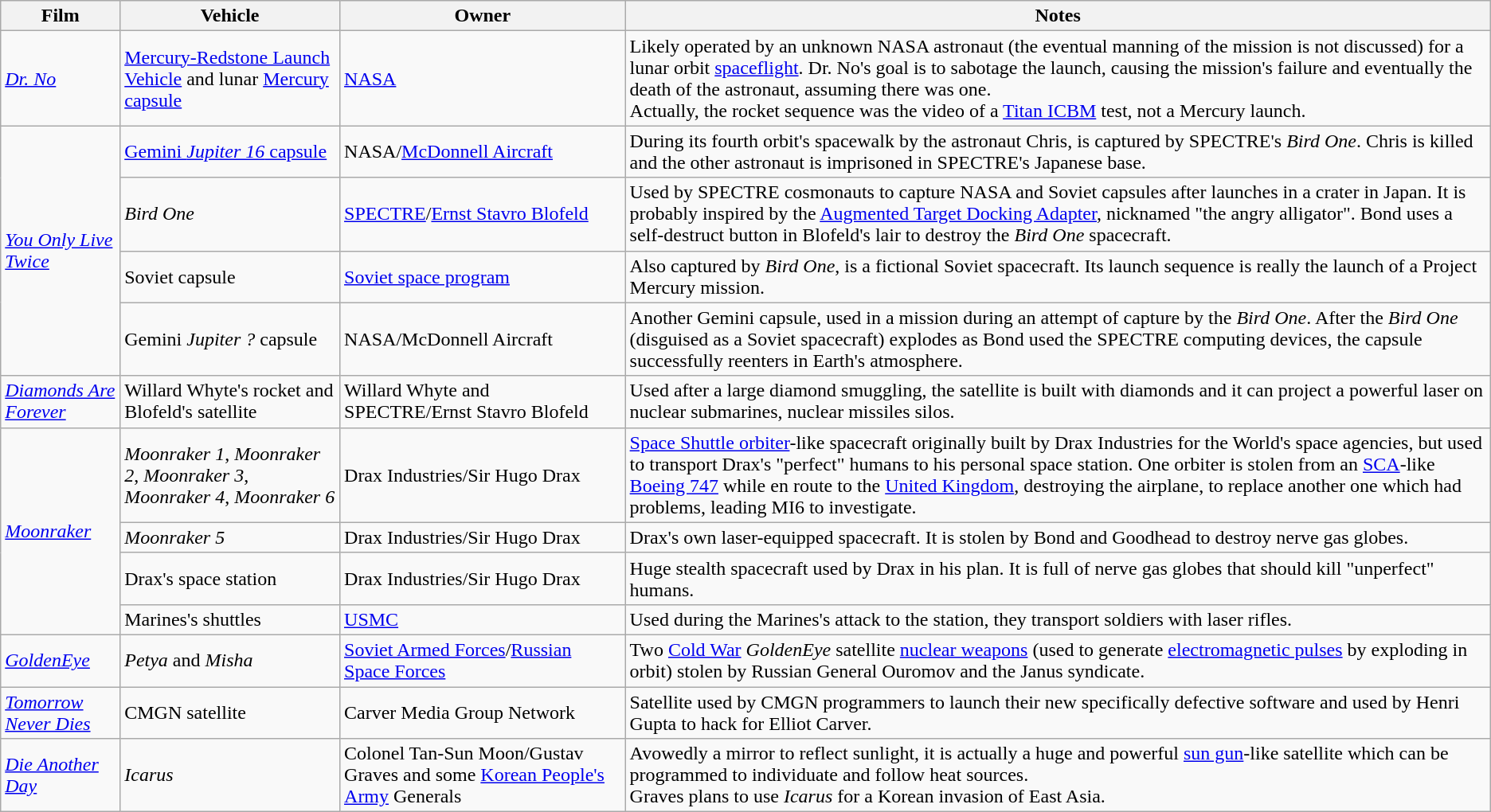<table class="wikitable sortable">
<tr>
<th>Film</th>
<th>Vehicle</th>
<th>Owner</th>
<th>Notes</th>
</tr>
<tr>
<td><em><a href='#'>Dr. No</a></em></td>
<td><a href='#'>Mercury-Redstone Launch Vehicle</a> and lunar <a href='#'>Mercury capsule</a></td>
<td><a href='#'>NASA</a></td>
<td>Likely operated by an unknown NASA astronaut (the eventual manning of the mission is not discussed) for a lunar orbit <a href='#'>spaceflight</a>. Dr. No's goal is to sabotage the launch, causing the mission's failure and eventually the death of the astronaut, assuming there was one.<br>Actually, the rocket sequence was the video of a <a href='#'>Titan ICBM</a> test, not a Mercury launch.</td>
</tr>
<tr>
<td rowspan="4"><em><a href='#'>You Only Live Twice</a></em></td>
<td><a href='#'>Gemini <em>Jupiter 16</em> capsule</a></td>
<td>NASA/<a href='#'>McDonnell Aircraft</a></td>
<td>During its fourth orbit's spacewalk by the astronaut Chris, is captured by SPECTRE's <em>Bird One</em>. Chris is killed and the other astronaut is imprisoned in SPECTRE's Japanese base.</td>
</tr>
<tr>
<td><em>Bird One</em></td>
<td><a href='#'>SPECTRE</a>/<a href='#'>Ernst Stavro Blofeld</a></td>
<td>Used by SPECTRE cosmonauts to capture NASA and Soviet capsules after launches in a crater in Japan. It is probably inspired by the <a href='#'>Augmented Target Docking Adapter</a>, nicknamed "the angry alligator". Bond uses a self-destruct button in Blofeld's lair to destroy the <em>Bird One</em> spacecraft.</td>
</tr>
<tr>
<td>Soviet capsule</td>
<td><a href='#'>Soviet space program</a></td>
<td>Also captured by <em>Bird One</em>, is a fictional Soviet spacecraft. Its launch sequence is really the launch of a Project Mercury mission.</td>
</tr>
<tr>
<td>Gemini <em>Jupiter ?</em> capsule</td>
<td>NASA/McDonnell Aircraft</td>
<td>Another Gemini capsule, used in a mission during an attempt of capture by the <em>Bird One</em>. After the <em>Bird One</em> (disguised as a Soviet spacecraft) explodes as Bond used the SPECTRE computing devices, the capsule successfully reenters in Earth's atmosphere.</td>
</tr>
<tr>
<td><em><a href='#'>Diamonds Are Forever</a></em></td>
<td>Willard Whyte's rocket and Blofeld's satellite</td>
<td>Willard Whyte and SPECTRE/Ernst Stavro Blofeld</td>
<td>Used after a large diamond smuggling, the satellite is built with diamonds and it can project a powerful laser on nuclear submarines, nuclear missiles silos.</td>
</tr>
<tr>
<td rowspan="4"><em><a href='#'>Moonraker</a></em></td>
<td><em>Moonraker 1</em>, <em>Moonraker 2</em>, <em>Moonraker 3</em>, <em>Moonraker 4</em>, <em>Moonraker 6</em></td>
<td>Drax Industries/Sir Hugo Drax</td>
<td><a href='#'>Space Shuttle orbiter</a>-like spacecraft originally built by Drax Industries for the World's space agencies, but used to transport Drax's "perfect" humans to his personal space station. One orbiter is stolen from an <a href='#'>SCA</a>-like <a href='#'>Boeing 747</a> while en route to the <a href='#'>United Kingdom</a>, destroying the airplane, to replace another one which had problems, leading MI6 to investigate.</td>
</tr>
<tr>
<td><em>Moonraker 5</em></td>
<td>Drax Industries/Sir Hugo Drax</td>
<td>Drax's own laser-equipped spacecraft. It is stolen by Bond and Goodhead to destroy nerve gas globes.</td>
</tr>
<tr>
<td>Drax's space station</td>
<td>Drax Industries/Sir Hugo Drax</td>
<td>Huge stealth spacecraft used by Drax in his plan. It is full of nerve gas globes that should kill "unperfect" humans.</td>
</tr>
<tr>
<td>Marines's shuttles</td>
<td><a href='#'>USMC</a></td>
<td>Used during the Marines's attack to the station, they transport soldiers with laser rifles.</td>
</tr>
<tr>
<td><em><a href='#'>GoldenEye</a></em></td>
<td><em>Petya</em> and <em>Misha</em></td>
<td><a href='#'>Soviet Armed Forces</a>/<a href='#'>Russian Space Forces</a></td>
<td>Two <a href='#'>Cold War</a> <em>GoldenEye</em> satellite <a href='#'>nuclear weapons</a> (used to generate <a href='#'>electromagnetic pulses</a> by exploding in orbit) stolen by Russian General Ouromov and the Janus syndicate.</td>
</tr>
<tr>
<td><em><a href='#'>Tomorrow Never Dies</a></em></td>
<td>CMGN satellite</td>
<td>Carver Media Group Network</td>
<td>Satellite used by CMGN programmers to launch their new specifically defective software and used by Henri Gupta to hack for Elliot Carver.</td>
</tr>
<tr>
<td><em><a href='#'>Die Another Day</a></em></td>
<td><em>Icarus</em></td>
<td>Colonel Tan-Sun Moon/Gustav Graves and some <a href='#'>Korean People's Army</a> Generals</td>
<td>Avowedly a mirror to reflect sunlight, it is actually a huge and powerful <a href='#'>sun gun</a>-like satellite which can be programmed to individuate and follow heat sources.<br>Graves plans to use <em>Icarus</em> for a Korean invasion of East Asia.</td>
</tr>
</table>
